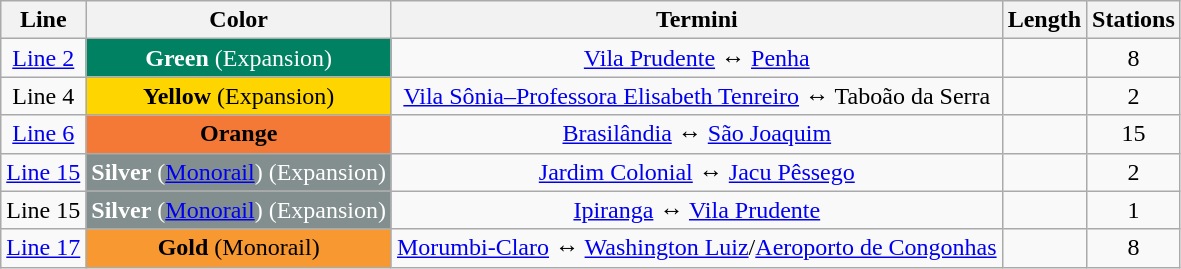<table class="wikitable">
<tr>
<th align="center">Line</th>
<th align="center">Color</th>
<th align="center">Termini</th>
<th align="center">Length</th>
<th align="center">Stations</th>
</tr>
<tr>
<td align="center"><a href='#'>Line 2</a></td>
<td bgcolor="#008162" align="center" style="color:white"><strong>Green</strong> (Expansion)</td>
<td align="center"><a href='#'>Vila Prudente</a> ↔ <a href='#'>Penha</a></td>
<td align="center"></td>
<td align="center">8</td>
</tr>
<tr>
<td align="center">Line 4</td>
<td bgcolor="#ffd500" align="center"><strong>Yellow</strong> (Expansion)</td>
<td align="center"><a href='#'>Vila Sônia–Professora Elisabeth Tenreiro</a> ↔ Taboão da Serra</td>
<td align="center"></td>
<td align="center">2</td>
</tr>
<tr>
<td align="center"><a href='#'>Line 6</a></td>
<td bgcolor="#f47936" align="center"><strong>Orange</strong></td>
<td align="center"><a href='#'>Brasilândia</a> ↔ <a href='#'>São Joaquim</a></td>
<td align="center"></td>
<td align="center">15</td>
</tr>
<tr>
<td align="center"><a href='#'>Line 15</a></td>
<td bgcolor="#838f8f" align="center" style="color:white"><strong>Silver</strong> (<a href='#'>Monorail</a>) (Expansion)</td>
<td align="center"><a href='#'>Jardim Colonial</a> ↔ <a href='#'>Jacu Pêssego</a></td>
<td align="center"></td>
<td align="center">2</td>
</tr>
<tr>
<td align="center">Line 15</td>
<td bgcolor="#838f8f" align="center" style="color:white"><strong>Silver</strong> (<a href='#'>Monorail</a>) (Expansion)</td>
<td align="center"><a href='#'>Ipiranga</a> ↔ <a href='#'>Vila Prudente</a></td>
<td align="center"></td>
<td align="center">1</td>
</tr>
<tr>
<td align="center"><a href='#'>Line 17</a></td>
<td bgcolor="#f89831" align="center"><strong>Gold</strong> (Monorail)</td>
<td align="center"><a href='#'>Morumbi-Claro</a> ↔ <a href='#'>Washington Luiz</a>/<a href='#'>Aeroporto de Congonhas</a></td>
<td align="center"></td>
<td align="center">8</td>
</tr>
</table>
